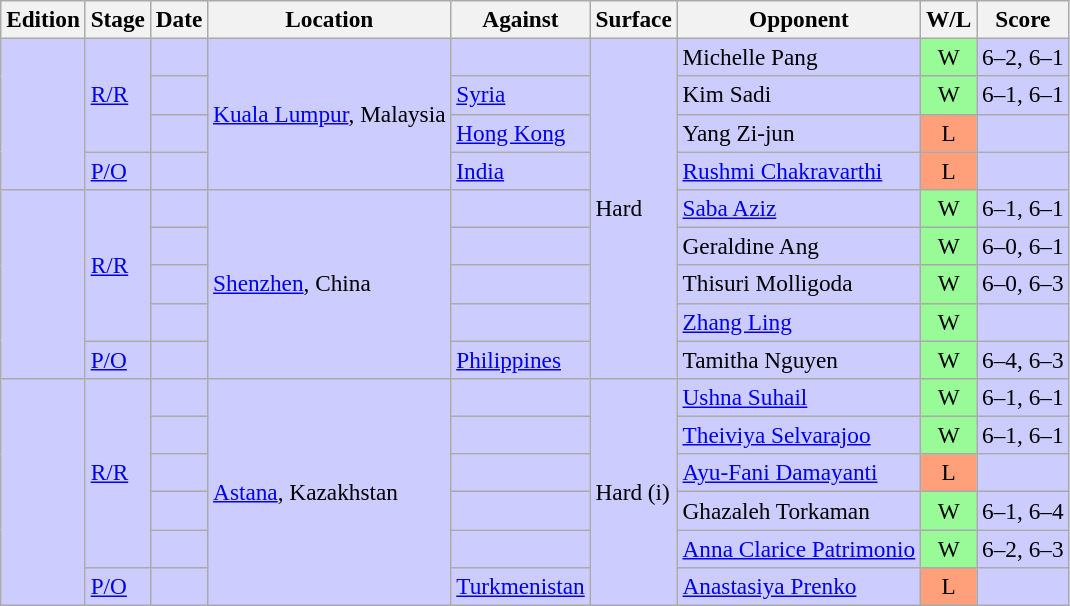<table class=wikitable style=font-size:97%>
<tr>
<th>Edition</th>
<th>Stage</th>
<th>Date</th>
<th>Location</th>
<th>Against</th>
<th>Surface</th>
<th>Opponent</th>
<th>W/L</th>
<th>Score</th>
</tr>
<tr style="background:#ccf;">
<td rowspan="4"></td>
<td rowspan="3"><a href='#'>R/R</a></td>
<td></td>
<td rowspan="4"><a href='#'>Kuala Lumpur</a>, Malaysia</td>
<td> </td>
<td rowspan="9">Hard</td>
<td> Michelle Pang</td>
<td style="text-align:center; background:#98fb98;">W</td>
<td>6–2, 6–1</td>
</tr>
<tr style="background:#ccf;">
<td></td>
<td> <a href='#'>Syria</a></td>
<td> Kim Sadi</td>
<td style="text-align:center; background:#98fb98;">W</td>
<td>6–1, 6–1</td>
</tr>
<tr style="background:#ccf;">
<td></td>
<td> <a href='#'>Hong Kong</a></td>
<td> Yang Zi-jun</td>
<td style="text-align:center; background:#ffa07a;">L</td>
<td></td>
</tr>
<tr style="background:#ccf;">
<td rowspan="1"><a href='#'>P/O</a></td>
<td></td>
<td> <a href='#'>India</a></td>
<td> <a href='#'>Rushmi Chakravarthi</a></td>
<td style="text-align:center; background:#ffa07a;">L</td>
<td></td>
</tr>
<tr style="background:#ccf;">
<td rowspan="5"></td>
<td rowspan="4"><a href='#'>R/R</a></td>
<td></td>
<td rowspan="5"><a href='#'>Shenzhen</a>, China</td>
<td> </td>
<td> <a href='#'>Saba Aziz</a></td>
<td style="text-align:center; background:#98fb98;">W</td>
<td>6–1, 6–1</td>
</tr>
<tr style="background:#ccf;">
<td></td>
<td> </td>
<td> Geraldine Ang</td>
<td style="text-align:center; background:#98fb98;">W</td>
<td>6–0, 6–1</td>
</tr>
<tr style="background:#ccf;">
<td></td>
<td> </td>
<td> Thisuri Molligoda</td>
<td style="text-align:center; background:#98fb98;">W</td>
<td>6–0, 6–3</td>
</tr>
<tr style="background:#ccf;">
<td></td>
<td> </td>
<td> <a href='#'>Zhang Ling</a></td>
<td style="text-align:center; background:#98fb98;">W</td>
<td></td>
</tr>
<tr style="background:#ccf;">
<td rowspan="1"><a href='#'>P/O</a></td>
<td></td>
<td> <a href='#'>Philippines</a></td>
<td> Tamitha Nguyen</td>
<td style="text-align:center; background:#98fb98;">W</td>
<td>6–4, 6–3</td>
</tr>
<tr style="background:#ccf;">
<td rowspan="6"></td>
<td rowspan="5"><a href='#'>R/R</a></td>
<td></td>
<td rowspan="6"><a href='#'>Astana</a>, Kazakhstan</td>
<td> </td>
<td rowspan="6">Hard (i)</td>
<td> <a href='#'>Ushna Suhail</a></td>
<td style="text-align:center; background:#98fb98;">W</td>
<td>6–1, 6–1</td>
</tr>
<tr style="background:#ccf;">
<td></td>
<td> </td>
<td> <a href='#'>Theiviya Selvarajoo</a></td>
<td style="text-align:center; background:#98fb98;">W</td>
<td>6–1, 6–1</td>
</tr>
<tr style="background:#ccf;">
<td></td>
<td> </td>
<td> <a href='#'>Ayu-Fani Damayanti</a></td>
<td style="text-align:center; background:#ffa07a;">L</td>
<td></td>
</tr>
<tr style="background:#ccf;">
<td></td>
<td> </td>
<td> Ghazaleh Torkaman</td>
<td style="text-align:center; background:#98fb98;">W</td>
<td>6–1, 6–4</td>
</tr>
<tr style="background:#ccf;">
<td></td>
<td> </td>
<td> <a href='#'>Anna Clarice Patrimonio</a></td>
<td style="text-align:center; background:#98fb98;">W</td>
<td>6–2, 6–3</td>
</tr>
<tr style="background:#ccf;">
<td rowspan="1"><a href='#'>P/O</a></td>
<td></td>
<td> <a href='#'>Turkmenistan</a></td>
<td> <a href='#'>Anastasiya Prenko</a></td>
<td style="text-align:center; background:#ffa07a;">L</td>
<td></td>
</tr>
</table>
